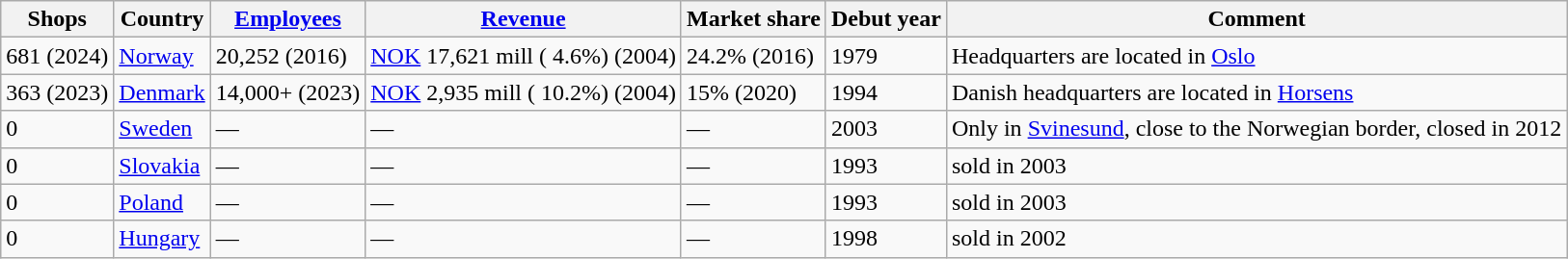<table class="wikitable">
<tr>
<th>Shops</th>
<th>Country</th>
<th><a href='#'>Employees</a></th>
<th><a href='#'>Revenue</a></th>
<th>Market share</th>
<th>Debut year</th>
<th>Comment</th>
</tr>
<tr>
<td>681 (2024)</td>
<td><a href='#'>Norway</a></td>
<td>20,252 (2016)</td>
<td><a href='#'>NOK</a> 17,621 mill ( 4.6%) (2004)</td>
<td>24.2% (2016)</td>
<td>1979</td>
<td>Headquarters are located in <a href='#'>Oslo</a></td>
</tr>
<tr>
<td>363 (2023)</td>
<td><a href='#'>Denmark</a></td>
<td>14,000+ (2023)</td>
<td><a href='#'>NOK</a> 2,935 mill ( 10.2%) (2004)</td>
<td>15% (2020)</td>
<td>1994</td>
<td>Danish headquarters are located in <a href='#'>Horsens</a></td>
</tr>
<tr>
<td><span>0</span></td>
<td><a href='#'>Sweden</a></td>
<td>—</td>
<td>—</td>
<td>—</td>
<td>2003</td>
<td>Only in <a href='#'>Svinesund</a>, close to the Norwegian border, closed in 2012</td>
</tr>
<tr>
<td><span>0</span></td>
<td><a href='#'>Slovakia</a></td>
<td>—</td>
<td>—</td>
<td>—</td>
<td>1993</td>
<td>sold in 2003</td>
</tr>
<tr>
<td><span>0</span></td>
<td><a href='#'>Poland</a></td>
<td>—</td>
<td>—</td>
<td>—</td>
<td>1993</td>
<td>sold in 2003</td>
</tr>
<tr>
<td><span>0</span></td>
<td><a href='#'>Hungary</a></td>
<td>—</td>
<td>—</td>
<td>—</td>
<td>1998</td>
<td>sold in 2002</td>
</tr>
</table>
